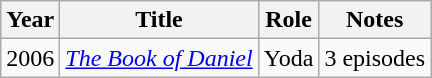<table class="wikitable sortable">
<tr>
<th>Year</th>
<th>Title</th>
<th>Role</th>
<th>Notes</th>
</tr>
<tr>
<td>2006</td>
<td><a href='#'><em>The Book of Daniel</em></a></td>
<td>Yoda</td>
<td>3 episodes</td>
</tr>
</table>
